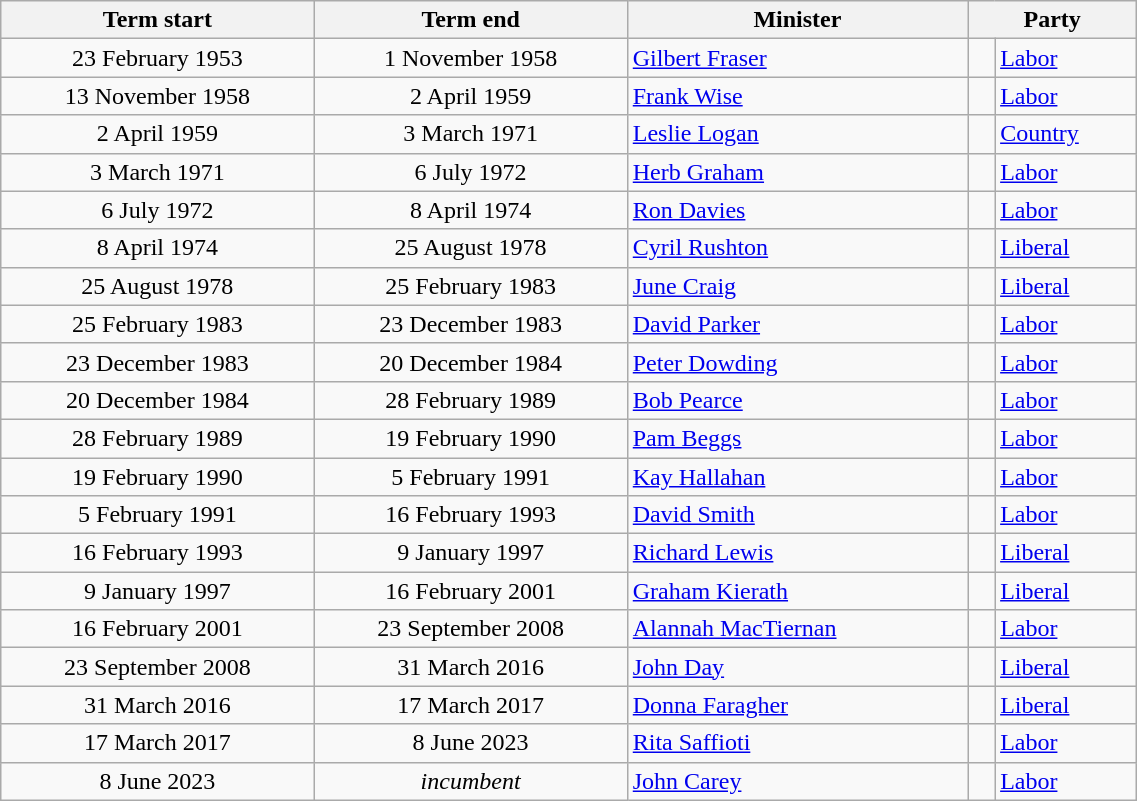<table class="wikitable" width="60%">
<tr>
<th>Term start</th>
<th>Term end</th>
<th>Minister</th>
<th colspan="2">Party</th>
</tr>
<tr>
<td align=center>23 February 1953</td>
<td align=center>1 November 1958</td>
<td><a href='#'>Gilbert Fraser</a></td>
<td> </td>
<td><a href='#'>Labor</a></td>
</tr>
<tr>
<td align=center>13 November 1958</td>
<td align=center>2 April 1959</td>
<td><a href='#'>Frank Wise</a></td>
<td> </td>
<td><a href='#'>Labor</a></td>
</tr>
<tr>
<td align=center>2 April 1959</td>
<td align=center>3 March 1971</td>
<td><a href='#'>Leslie Logan</a></td>
<td> </td>
<td><a href='#'>Country</a></td>
</tr>
<tr>
<td align=center>3 March 1971</td>
<td align=center>6 July 1972</td>
<td><a href='#'>Herb Graham</a></td>
<td> </td>
<td><a href='#'>Labor</a></td>
</tr>
<tr>
<td align=center>6 July 1972</td>
<td align=center>8 April 1974</td>
<td><a href='#'>Ron Davies</a></td>
<td> </td>
<td><a href='#'>Labor</a></td>
</tr>
<tr>
<td align=center>8 April 1974</td>
<td align=center>25 August 1978</td>
<td><a href='#'>Cyril Rushton</a></td>
<td> </td>
<td><a href='#'>Liberal</a></td>
</tr>
<tr>
<td align=center>25 August 1978</td>
<td align=center>25 February 1983</td>
<td><a href='#'>June Craig</a></td>
<td> </td>
<td><a href='#'>Liberal</a></td>
</tr>
<tr>
<td align=center>25 February 1983</td>
<td align=center>23 December 1983</td>
<td><a href='#'>David Parker</a></td>
<td> </td>
<td><a href='#'>Labor</a></td>
</tr>
<tr>
<td align=center>23 December 1983</td>
<td align=center>20 December 1984</td>
<td><a href='#'>Peter Dowding</a></td>
<td> </td>
<td><a href='#'>Labor</a></td>
</tr>
<tr>
<td align=center>20 December 1984</td>
<td align=center>28 February 1989</td>
<td><a href='#'>Bob Pearce</a></td>
<td> </td>
<td><a href='#'>Labor</a></td>
</tr>
<tr>
<td align=center>28 February 1989</td>
<td align=center>19 February 1990</td>
<td><a href='#'>Pam Beggs</a></td>
<td> </td>
<td><a href='#'>Labor</a></td>
</tr>
<tr>
<td align=center>19 February 1990</td>
<td align=center>5 February 1991</td>
<td><a href='#'>Kay Hallahan</a></td>
<td> </td>
<td><a href='#'>Labor</a></td>
</tr>
<tr>
<td align=center>5 February 1991</td>
<td align=center>16 February 1993</td>
<td><a href='#'>David Smith</a></td>
<td> </td>
<td><a href='#'>Labor</a></td>
</tr>
<tr>
<td align=center>16 February 1993</td>
<td align=center>9 January 1997</td>
<td><a href='#'>Richard Lewis</a></td>
<td> </td>
<td><a href='#'>Liberal</a></td>
</tr>
<tr>
<td align=center>9 January 1997</td>
<td align=center>16 February 2001</td>
<td><a href='#'>Graham Kierath</a></td>
<td> </td>
<td><a href='#'>Liberal</a></td>
</tr>
<tr>
<td align=center>16 February 2001</td>
<td align=center>23 September 2008</td>
<td><a href='#'>Alannah MacTiernan</a></td>
<td> </td>
<td><a href='#'>Labor</a></td>
</tr>
<tr>
<td align=center>23 September 2008</td>
<td align=center>31 March 2016</td>
<td><a href='#'>John Day</a></td>
<td> </td>
<td><a href='#'>Liberal</a></td>
</tr>
<tr>
<td align=center>31 March 2016</td>
<td align=center>17 March 2017</td>
<td><a href='#'>Donna Faragher</a></td>
<td> </td>
<td><a href='#'>Liberal</a></td>
</tr>
<tr>
<td align=center>17 March 2017</td>
<td align=center>8 June 2023</td>
<td><a href='#'>Rita Saffioti</a></td>
<td> </td>
<td><a href='#'>Labor</a></td>
</tr>
<tr>
<td align=center>8 June 2023</td>
<td align=center><em>incumbent</em></td>
<td><a href='#'>John Carey</a></td>
<td> </td>
<td><a href='#'>Labor</a></td>
</tr>
</table>
